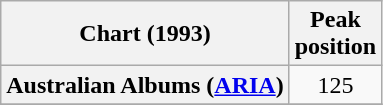<table class="wikitable sortable plainrowheaders" style="text-align: center;">
<tr>
<th scope="col">Chart (1993)</th>
<th scope="col">Peak<br>position</th>
</tr>
<tr>
<th scope="row">Australian Albums (<a href='#'>ARIA</a>)</th>
<td align="center">125</td>
</tr>
<tr>
</tr>
</table>
